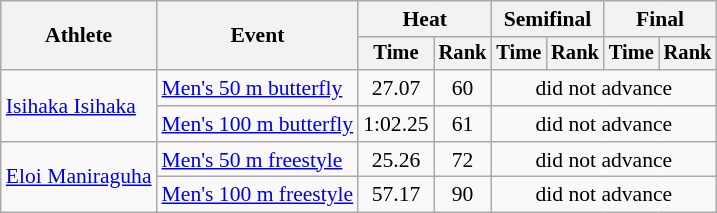<table class=wikitable style="font-size:90%; text-align:center">
<tr>
<th rowspan="2">Athlete</th>
<th rowspan="2">Event</th>
<th colspan="2">Heat</th>
<th colspan="2">Semifinal</th>
<th colspan="2">Final</th>
</tr>
<tr style="font-size:95%">
<th>Time</th>
<th>Rank</th>
<th>Time</th>
<th>Rank</th>
<th>Time</th>
<th>Rank</th>
</tr>
<tr>
<td align=left rowspan=2><a href='#'>Isihaka Isihaka</a></td>
<td align=left><a href='#'>Men's 50 m butterfly</a></td>
<td>27.07</td>
<td>60</td>
<td colspan=4>did not advance</td>
</tr>
<tr>
<td align=left><a href='#'>Men's 100 m butterfly</a></td>
<td>1:02.25</td>
<td>61</td>
<td colspan=4>did not advance</td>
</tr>
<tr>
<td align=left rowspan=2><a href='#'>Eloi Maniraguha</a></td>
<td align=left><a href='#'>Men's 50 m freestyle</a></td>
<td>25.26</td>
<td>72</td>
<td colspan=4>did not advance</td>
</tr>
<tr>
<td align=left><a href='#'>Men's 100 m freestyle</a></td>
<td>57.17</td>
<td>90</td>
<td colspan=4>did not advance</td>
</tr>
</table>
